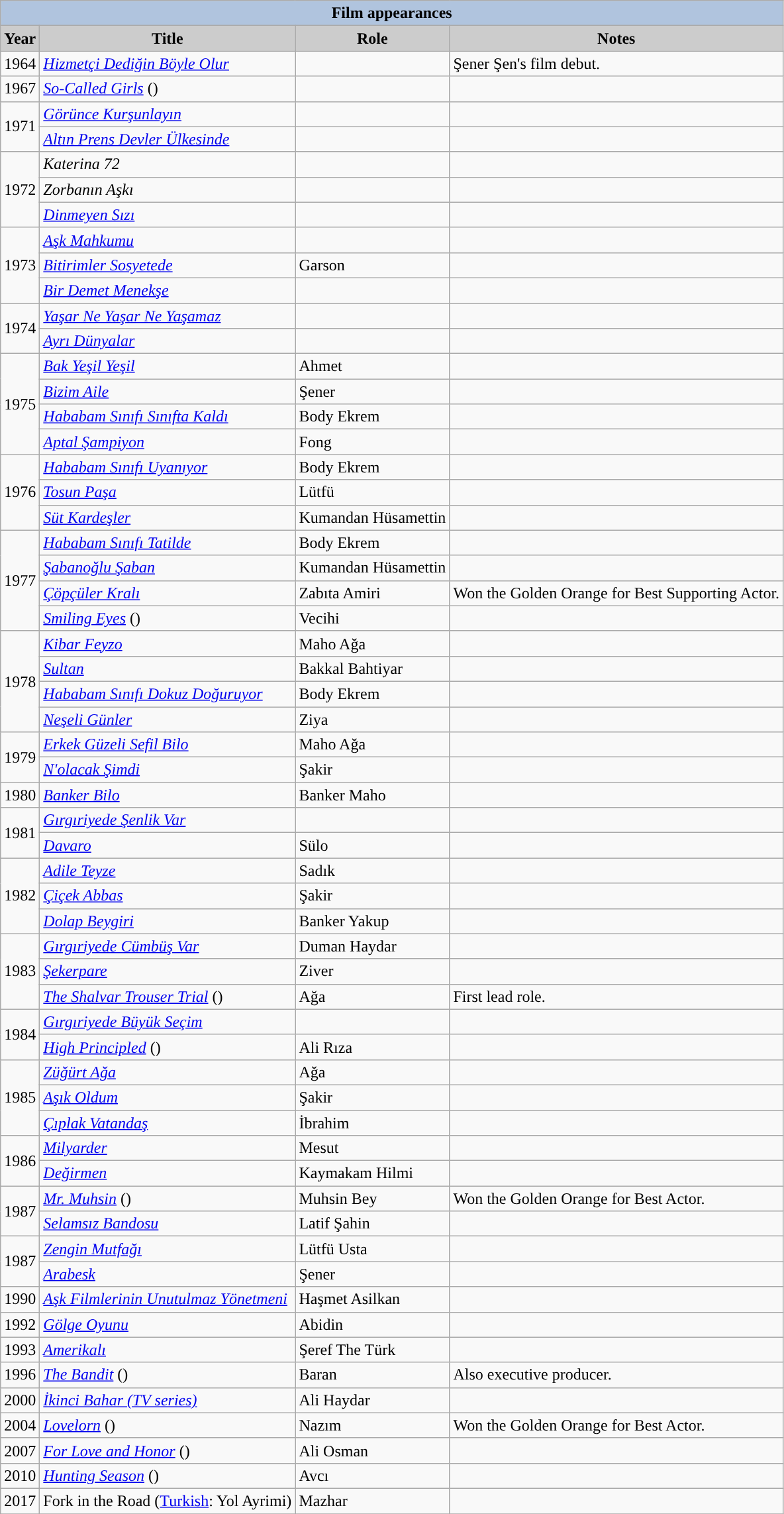<table class="wikitable" | border="2" cellpadding="4" background: #f9f9f9;>
<tr align="center">
<th colspan=4 style="background:#B0C4DE;">Film appearances</th>
</tr>
<tr>
<th style="background:#CCCCCC;">Year</th>
<th style="background:#CCCCCC;">Title</th>
<th style="background:#CCCCCC;">Role</th>
<th class="unsortable" ! style="background:#CCCCCC;">Notes</th>
</tr>
<tr>
<td>1964</td>
<td><em><a href='#'>Hizmetçi Dediğin Böyle Olur</a></em></td>
<td></td>
<td>Şener Şen's film debut.</td>
</tr>
<tr>
<td>1967</td>
<td><em><a href='#'>So-Called Girls</a></em> ()</td>
<td></td>
<td></td>
</tr>
<tr>
<td rowspan="2">1971</td>
<td><em><a href='#'>Görünce Kurşunlayın</a></em></td>
<td></td>
<td></td>
</tr>
<tr>
<td><em><a href='#'>Altın Prens Devler Ülkesinde</a></em></td>
<td></td>
<td></td>
</tr>
<tr>
<td rowspan="3">1972</td>
<td><em>Katerina 72</em></td>
<td></td>
<td></td>
</tr>
<tr>
<td><em>Zorbanın Aşkı</em></td>
<td></td>
<td></td>
</tr>
<tr>
<td><em><a href='#'>Dinmeyen Sızı</a></em></td>
<td></td>
<td></td>
</tr>
<tr>
<td rowspan="3">1973</td>
<td><em><a href='#'>Aşk Mahkumu</a></em></td>
<td></td>
<td></td>
</tr>
<tr>
<td><em><a href='#'>Bitirimler Sosyetede</a></em></td>
<td>Garson</td>
<td></td>
</tr>
<tr>
<td><em><a href='#'>Bir Demet Menekşe</a></em></td>
<td></td>
<td></td>
</tr>
<tr>
<td rowspan="2">1974</td>
<td><em><a href='#'>Yaşar Ne Yaşar Ne Yaşamaz</a></em></td>
<td></td>
<td></td>
</tr>
<tr>
<td><em><a href='#'>Ayrı Dünyalar</a></em></td>
<td></td>
<td></td>
</tr>
<tr>
<td rowspan="4">1975</td>
<td><em><a href='#'>Bak Yeşil Yeşil</a></em></td>
<td>Ahmet</td>
<td></td>
</tr>
<tr>
<td><em><a href='#'>Bizim Aile</a></em></td>
<td>Şener</td>
<td></td>
</tr>
<tr>
<td><em><a href='#'>Hababam Sınıfı Sınıfta Kaldı</a></em></td>
<td>Body Ekrem</td>
<td></td>
</tr>
<tr>
<td><em><a href='#'>Aptal Şampiyon</a></em></td>
<td>Fong</td>
<td></td>
</tr>
<tr>
<td rowspan="3">1976</td>
<td><em><a href='#'>Hababam Sınıfı Uyanıyor</a></em></td>
<td>Body Ekrem</td>
<td></td>
</tr>
<tr>
<td><em><a href='#'>Tosun Paşa</a></em></td>
<td>Lütfü</td>
<td></td>
</tr>
<tr>
<td><em><a href='#'>Süt Kardeşler</a></em></td>
<td>Kumandan Hüsamettin</td>
<td></td>
</tr>
<tr>
<td rowspan="4">1977</td>
<td><em><a href='#'>Hababam Sınıfı Tatilde</a></em></td>
<td>Body Ekrem</td>
<td></td>
</tr>
<tr>
<td><em><a href='#'>Şabanoğlu Şaban</a></em></td>
<td>Kumandan Hüsamettin</td>
<td></td>
</tr>
<tr>
<td><em><a href='#'>Çöpçüler Kralı</a></em></td>
<td>Zabıta Amiri</td>
<td>Won the Golden Orange for Best Supporting Actor.</td>
</tr>
<tr>
<td><em><a href='#'>Smiling Eyes</a></em> ()</td>
<td>Vecihi</td>
<td></td>
</tr>
<tr>
<td rowspan="4">1978</td>
<td><em><a href='#'>Kibar Feyzo</a></em></td>
<td>Maho Ağa</td>
<td></td>
</tr>
<tr>
<td><em><a href='#'>Sultan</a></em></td>
<td>Bakkal Bahtiyar</td>
<td></td>
</tr>
<tr>
<td><em><a href='#'>Hababam Sınıfı Dokuz Doğuruyor</a></em></td>
<td>Body Ekrem</td>
<td></td>
</tr>
<tr>
<td><em><a href='#'>Neşeli Günler</a></em></td>
<td>Ziya</td>
<td></td>
</tr>
<tr>
<td rowspan="2">1979</td>
<td><em><a href='#'>Erkek Güzeli Sefil Bilo</a></em></td>
<td>Maho Ağa</td>
<td></td>
</tr>
<tr>
<td><em><a href='#'>N'olacak Şimdi</a></em></td>
<td>Şakir</td>
<td></td>
</tr>
<tr>
<td>1980</td>
<td><em><a href='#'>Banker Bilo</a></em></td>
<td>Banker Maho</td>
<td></td>
</tr>
<tr>
<td rowspan="2">1981</td>
<td><em><a href='#'>Gırgıriyede Şenlik Var</a></em></td>
<td></td>
<td></td>
</tr>
<tr>
<td><em><a href='#'>Davaro</a></em></td>
<td>Sülo</td>
<td></td>
</tr>
<tr>
<td rowspan="3">1982</td>
<td><em><a href='#'>Adile Teyze</a></em></td>
<td>Sadık</td>
<td></td>
</tr>
<tr>
<td><em><a href='#'>Çiçek Abbas</a></em></td>
<td>Şakir</td>
<td></td>
</tr>
<tr>
<td><em><a href='#'>Dolap Beygiri</a></em></td>
<td>Banker Yakup</td>
<td></td>
</tr>
<tr>
<td rowspan="3">1983</td>
<td><em><a href='#'>Gırgıriyede Cümbüş Var</a></em></td>
<td>Duman Haydar</td>
<td></td>
</tr>
<tr>
<td><em><a href='#'>Şekerpare</a></em></td>
<td>Ziver</td>
<td></td>
</tr>
<tr>
<td><em><a href='#'>The Shalvar Trouser Trial</a></em> ()</td>
<td>Ağa</td>
<td>First lead role.</td>
</tr>
<tr>
<td rowspan="2">1984</td>
<td><em><a href='#'>Gırgıriyede Büyük Seçim</a></em></td>
<td></td>
<td></td>
</tr>
<tr>
<td><em><a href='#'>High Principled</a></em>  ()</td>
<td>Ali Rıza</td>
<td></td>
</tr>
<tr>
<td rowspan="3">1985</td>
<td><em><a href='#'>Züğürt Ağa</a></em></td>
<td>Ağa</td>
<td></td>
</tr>
<tr>
<td><em><a href='#'>Aşık Oldum</a></em></td>
<td>Şakir</td>
<td></td>
</tr>
<tr>
<td><em><a href='#'>Çıplak Vatandaş</a></em></td>
<td>İbrahim</td>
<td></td>
</tr>
<tr>
<td rowspan="2">1986</td>
<td><em><a href='#'>Milyarder</a></em></td>
<td>Mesut</td>
<td></td>
</tr>
<tr>
<td><em><a href='#'>Değirmen</a></em></td>
<td>Kaymakam Hilmi</td>
<td></td>
</tr>
<tr>
<td rowspan="2">1987</td>
<td><em><a href='#'>Mr. Muhsin</a></em>  ()</td>
<td>Muhsin Bey</td>
<td>Won the Golden Orange for Best Actor.</td>
</tr>
<tr>
<td><em><a href='#'>Selamsız Bandosu</a></em></td>
<td>Latif Şahin</td>
<td></td>
</tr>
<tr>
<td rowspan="2">1987</td>
<td><em><a href='#'>Zengin Mutfağı</a> </em></td>
<td>Lütfü Usta</td>
<td></td>
</tr>
<tr>
<td><em><a href='#'>Arabesk</a></em></td>
<td>Şener</td>
<td></td>
</tr>
<tr>
<td>1990</td>
<td><em><a href='#'>Aşk Filmlerinin Unutulmaz Yönetmeni</a></em></td>
<td>Haşmet Asilkan</td>
<td></td>
</tr>
<tr>
<td>1992</td>
<td><em><a href='#'>Gölge Oyunu</a></em></td>
<td>Abidin</td>
<td></td>
</tr>
<tr>
<td>1993</td>
<td><em><a href='#'>Amerikalı</a></em></td>
<td>Şeref The Türk</td>
<td></td>
</tr>
<tr>
<td>1996</td>
<td><em><a href='#'>The Bandit</a></em> ()</td>
<td>Baran</td>
<td>Also executive producer.</td>
</tr>
<tr>
<td>2000</td>
<td><em><a href='#'>İkinci Bahar (TV series)</a></em></td>
<td>Ali Haydar</td>
<td></td>
</tr>
<tr>
<td>2004</td>
<td><em><a href='#'>Lovelorn</a></em> ()</td>
<td>Nazım</td>
<td>Won the Golden Orange for Best Actor.</td>
</tr>
<tr>
<td>2007</td>
<td><em><a href='#'>For Love and Honor</a></em> ()</td>
<td>Ali Osman</td>
<td></td>
</tr>
<tr>
<td>2010</td>
<td><em><a href='#'>Hunting Season</a></em> ()</td>
<td>Avcı</td>
<td></td>
</tr>
<tr>
<td>2017</td>
<td>Fork in the Road (<a href='#'>Turkish</a>: Yol Ayrimi)</td>
<td>Mazhar</td>
<td></td>
</tr>
<tr>
</tr>
</table>
